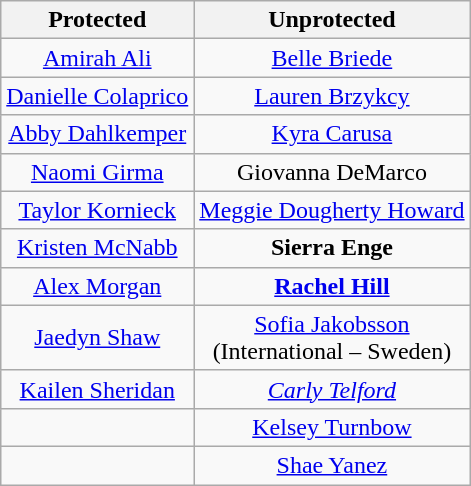<table class="wikitable" style="text-align:center;">
<tr>
<th scope="col">Protected</th>
<th scope="col">Unprotected</th>
</tr>
<tr>
<td><a href='#'>Amirah Ali</a></td>
<td><a href='#'>Belle Briede</a></td>
</tr>
<tr>
<td><a href='#'>Danielle Colaprico</a></td>
<td><a href='#'>Lauren Brzykcy</a></td>
</tr>
<tr>
<td><a href='#'>Abby Dahlkemper</a></td>
<td><a href='#'>Kyra Carusa</a></td>
</tr>
<tr>
<td><a href='#'>Naomi Girma</a></td>
<td>Giovanna DeMarco</td>
</tr>
<tr>
<td><a href='#'>Taylor Kornieck</a></td>
<td><a href='#'>Meggie Dougherty Howard</a></td>
</tr>
<tr>
<td><a href='#'>Kristen McNabb</a></td>
<td><strong>Sierra Enge</strong></td>
</tr>
<tr>
<td><a href='#'>Alex Morgan</a></td>
<td><strong><a href='#'>Rachel Hill</a></strong></td>
</tr>
<tr>
<td><a href='#'>Jaedyn Shaw</a></td>
<td><a href='#'>Sofia Jakobsson</a><br>(International – Sweden)</td>
</tr>
<tr>
<td><a href='#'>Kailen Sheridan</a></td>
<td><em><a href='#'>Carly Telford</a></em></td>
</tr>
<tr>
<td></td>
<td><a href='#'>Kelsey Turnbow</a></td>
</tr>
<tr>
<td></td>
<td><a href='#'>Shae Yanez</a></td>
</tr>
</table>
